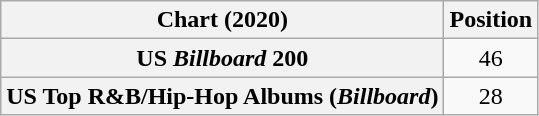<table class="wikitable sortable plainrowheaders" style="text-align:center">
<tr>
<th scope="col">Chart (2020)</th>
<th scope="col">Position</th>
</tr>
<tr>
<th scope="row">US <em>Billboard</em> 200</th>
<td>46</td>
</tr>
<tr>
<th scope="row">US Top R&B/Hip-Hop Albums (<em>Billboard</em>)</th>
<td>28</td>
</tr>
</table>
